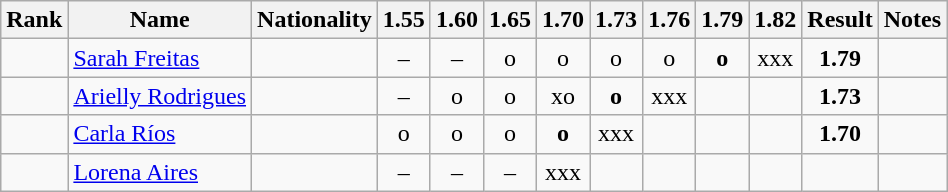<table class="wikitable sortable" style="text-align:center">
<tr>
<th>Rank</th>
<th>Name</th>
<th>Nationality</th>
<th>1.55</th>
<th>1.60</th>
<th>1.65</th>
<th>1.70</th>
<th>1.73</th>
<th>1.76</th>
<th>1.79</th>
<th>1.82</th>
<th>Result</th>
<th>Notes</th>
</tr>
<tr>
<td></td>
<td align=left><a href='#'>Sarah Freitas</a></td>
<td align=left></td>
<td>–</td>
<td>–</td>
<td>o</td>
<td>o</td>
<td>o</td>
<td>o</td>
<td><strong>o</strong></td>
<td>xxx</td>
<td><strong>1.79</strong></td>
<td></td>
</tr>
<tr>
<td></td>
<td align=left><a href='#'>Arielly Rodrigues</a></td>
<td align=left></td>
<td>–</td>
<td>o</td>
<td>o</td>
<td>xo</td>
<td><strong>o</strong></td>
<td>xxx</td>
<td></td>
<td></td>
<td><strong>1.73</strong></td>
<td></td>
</tr>
<tr>
<td></td>
<td align=left><a href='#'>Carla Ríos</a></td>
<td align=left></td>
<td>o</td>
<td>o</td>
<td>o</td>
<td><strong>o</strong></td>
<td>xxx</td>
<td></td>
<td></td>
<td></td>
<td><strong>1.70</strong></td>
<td></td>
</tr>
<tr>
<td></td>
<td align=left><a href='#'>Lorena Aires</a></td>
<td align=left></td>
<td>–</td>
<td>–</td>
<td>–</td>
<td>xxx</td>
<td></td>
<td></td>
<td></td>
<td></td>
<td><strong></strong></td>
<td></td>
</tr>
</table>
